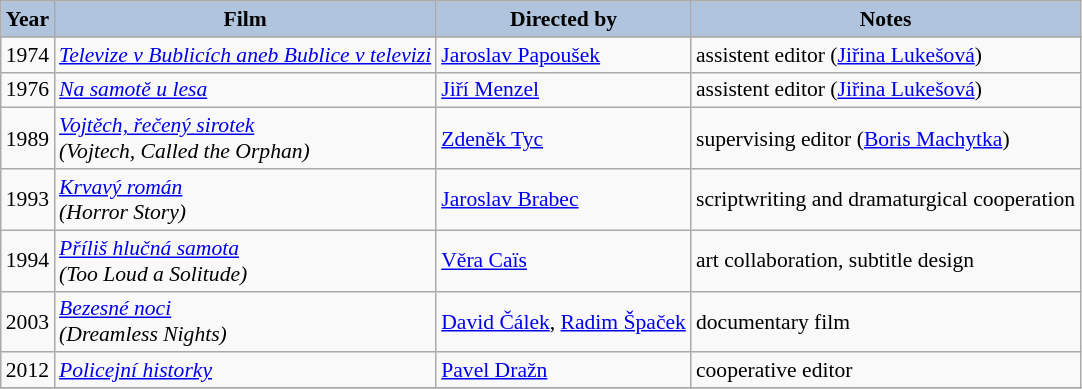<table class="wikitable" style="font-size:90%;">
<tr>
<th style="background:#B0C4DE;">Year</th>
<th style="background:#B0C4DE;">Film</th>
<th style="background:#B0C4DE;">Directed by</th>
<th style="background:#B0C4DE;">Notes</th>
</tr>
<tr>
</tr>
<tr>
<td>1974</td>
<td><em><a href='#'>Televize v Bublicích aneb Bublice v televizi</a></em></td>
<td><a href='#'>Jaroslav Papoušek</a></td>
<td>assistent editor (<a href='#'>Jiřina Lukešová</a>)</td>
</tr>
<tr>
<td>1976</td>
<td><em><a href='#'>Na samotě u lesa</a></em></td>
<td><a href='#'>Jiří Menzel</a></td>
<td>assistent editor (<a href='#'>Jiřina Lukešová</a>)</td>
</tr>
<tr>
<td>1989</td>
<td><em><a href='#'>Vojtěch, řečený sirotek</a><br>(Vojtech, Called the Orphan)</em></td>
<td><a href='#'>Zdeněk Tyc</a></td>
<td>supervising editor (<a href='#'>Boris Machytka</a>)</td>
</tr>
<tr>
<td>1993</td>
<td><em><a href='#'>Krvavý román</a><br>(Horror Story)</em></td>
<td><a href='#'>Jaroslav Brabec</a></td>
<td>scriptwriting and dramaturgical cooperation</td>
</tr>
<tr>
<td>1994</td>
<td><em><a href='#'>Příliš hlučná samota</a><br>(Too Loud a Solitude)</em></td>
<td><a href='#'>Věra Caïs</a></td>
<td>art collaboration, subtitle design</td>
</tr>
<tr>
<td>2003</td>
<td><em><a href='#'>Bezesné noci</a><br>(Dreamless Nights)</em></td>
<td><a href='#'>David Čálek</a>, <a href='#'>Radim Špaček</a></td>
<td>documentary film</td>
</tr>
<tr>
<td>2012</td>
<td><em><a href='#'>Policejní historky</a></em></td>
<td><a href='#'>Pavel Dražn</a></td>
<td>cooperative editor</td>
</tr>
<tr>
</tr>
</table>
